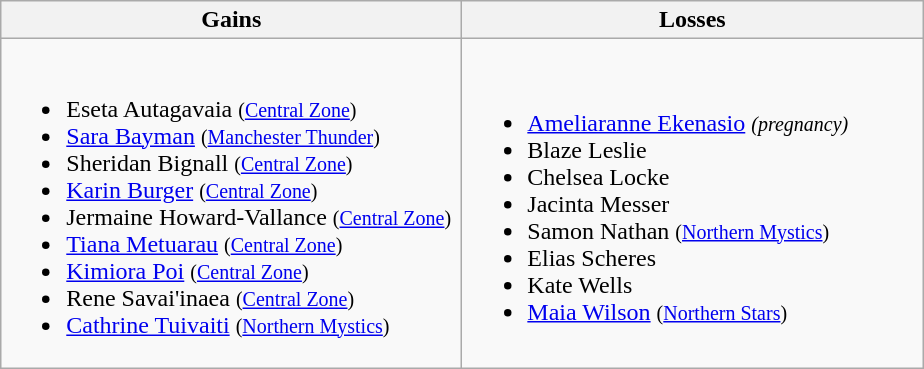<table class=wikitable>
<tr>
<th width=300> Gains</th>
<th width=300> Losses</th>
</tr>
<tr>
<td><br><ul><li>Eseta Autagavaia <small>(<a href='#'>Central Zone</a>)</small></li><li><a href='#'>Sara Bayman</a> <small>(<a href='#'>Manchester Thunder</a>)</small></li><li>Sheridan Bignall <small>(<a href='#'>Central Zone</a>)</small></li><li><a href='#'>Karin Burger</a> <small>(<a href='#'>Central Zone</a>)</small></li><li>Jermaine Howard-Vallance <small>(<a href='#'>Central Zone</a>)</small></li><li><a href='#'>Tiana Metuarau</a> <small>(<a href='#'>Central Zone</a>)</small></li><li><a href='#'>Kimiora Poi</a> <small>(<a href='#'>Central Zone</a>)</small></li><li>Rene Savai'inaea <small>(<a href='#'>Central Zone</a>)</small></li><li><a href='#'>Cathrine Tuivaiti</a> <small>(<a href='#'>Northern Mystics</a>)</small></li></ul></td>
<td><br><ul><li><a href='#'>Ameliaranne Ekenasio</a> <small><em>(pregnancy)</em></small></li><li>Blaze Leslie</li><li>Chelsea Locke</li><li>Jacinta Messer</li><li>Samon Nathan <small>(<a href='#'>Northern Mystics</a>)</small></li><li>Elias Scheres</li><li>Kate Wells</li><li><a href='#'>Maia Wilson</a> <small>(<a href='#'>Northern Stars</a>)</small></li></ul></td>
</tr>
</table>
